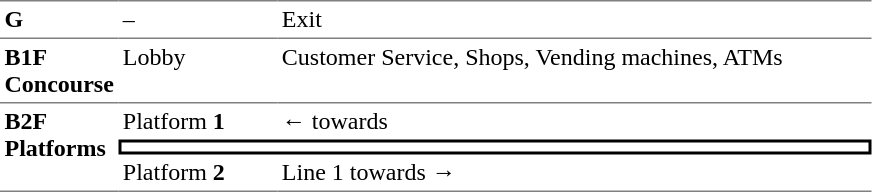<table table border=0 cellspacing=0 cellpadding=3>
<tr>
<td style="border-top:solid 1px gray;" width=50 valign=top><strong>G</strong></td>
<td style="border-top:solid 1px gray;" width=100 valign=top>–</td>
<td style="border-top:solid 1px gray;" width=390 valign=top>Exit</td>
</tr>
<tr>
<td style="border-bottom:solid 1px gray; border-top:solid 1px gray;" valign=top width=50><strong>B1F<br>Concourse</strong></td>
<td style="border-bottom:solid 1px gray; border-top:solid 1px gray;" valign=top width=100>Lobby</td>
<td style="border-bottom:solid 1px gray; border-top:solid 1px gray;" valign=top width=390>Customer Service, Shops, Vending machines, ATMs</td>
</tr>
<tr>
<td style="border-bottom:solid 1px gray;" rowspan=4 valign=top><strong>B2F<br>Platforms</strong></td>
<td>Platform <strong>1</strong></td>
<td>←  towards  </td>
</tr>
<tr>
<td style="border-right:solid 2px black;border-left:solid 2px black;border-top:solid 2px black;border-bottom:solid 2px black;text-align:center;" colspan=2></td>
</tr>
<tr>
<td style="border-bottom:solid 1px gray;">Platform <strong>2</strong></td>
<td style="border-bottom:solid 1px gray;">  Line 1 towards   →</td>
</tr>
</table>
